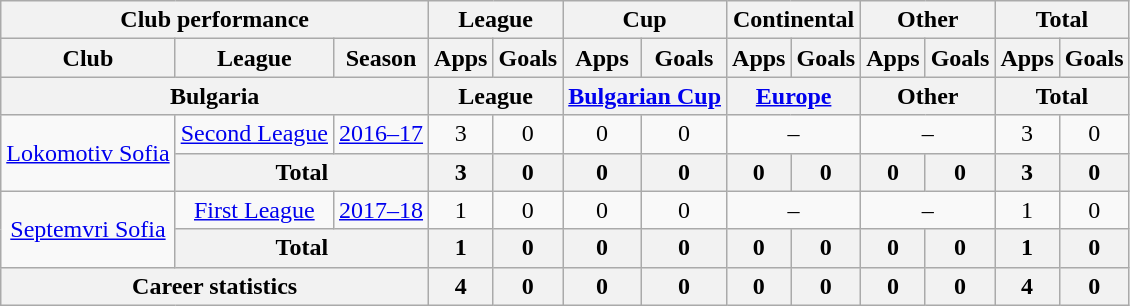<table class="wikitable" style="text-align: center">
<tr>
<th Colspan="3">Club performance</th>
<th Colspan="2">League</th>
<th Colspan="2">Cup</th>
<th Colspan="2">Continental</th>
<th Colspan="2">Other</th>
<th Colspan="3">Total</th>
</tr>
<tr>
<th>Club</th>
<th>League</th>
<th>Season</th>
<th>Apps</th>
<th>Goals</th>
<th>Apps</th>
<th>Goals</th>
<th>Apps</th>
<th>Goals</th>
<th>Apps</th>
<th>Goals</th>
<th>Apps</th>
<th>Goals</th>
</tr>
<tr>
<th Colspan="3">Bulgaria</th>
<th Colspan="2">League</th>
<th Colspan="2"><a href='#'>Bulgarian Cup</a></th>
<th Colspan="2"><a href='#'>Europe</a></th>
<th Colspan="2">Other</th>
<th Colspan="2">Total</th>
</tr>
<tr>
<td rowspan="2" valign="center"><a href='#'>Lokomotiv Sofia</a></td>
<td rowspan="1"><a href='#'>Second League</a></td>
<td><a href='#'>2016–17</a></td>
<td>3</td>
<td>0</td>
<td>0</td>
<td>0</td>
<td colspan="2">–</td>
<td colspan="2">–</td>
<td>3</td>
<td>0</td>
</tr>
<tr>
<th colspan=2>Total</th>
<th>3</th>
<th>0</th>
<th>0</th>
<th>0</th>
<th>0</th>
<th>0</th>
<th>0</th>
<th>0</th>
<th>3</th>
<th>0</th>
</tr>
<tr>
<td rowspan="2" valign="center"><a href='#'>Septemvri Sofia</a></td>
<td rowspan="1"><a href='#'>First League</a></td>
<td><a href='#'>2017–18</a></td>
<td>1</td>
<td>0</td>
<td>0</td>
<td>0</td>
<td colspan="2">–</td>
<td colspan="2">–</td>
<td>1</td>
<td>0</td>
</tr>
<tr>
<th colspan=2>Total</th>
<th>1</th>
<th>0</th>
<th>0</th>
<th>0</th>
<th>0</th>
<th>0</th>
<th>0</th>
<th>0</th>
<th>1</th>
<th>0</th>
</tr>
<tr>
<th colspan="3">Career statistics</th>
<th>4</th>
<th>0</th>
<th>0</th>
<th>0</th>
<th>0</th>
<th>0</th>
<th>0</th>
<th>0</th>
<th>4</th>
<th>0</th>
</tr>
</table>
